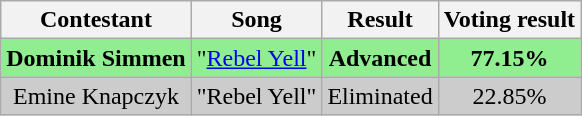<table class="wikitable" style="text-align:center;">
<tr>
<th>Contestant</th>
<th>Song</th>
<th>Result</th>
<th>Voting result</th>
</tr>
<tr bgcolor="lightgreen">
<td><strong>Dominik Simmen</strong></td>
<td>"<a href='#'>Rebel Yell</a>"</td>
<td><strong>Advanced</strong></td>
<td><strong>77.15%</strong></td>
</tr>
<tr bgcolor="#cccccc">
<td>Emine Knapczyk</td>
<td>"Rebel Yell"</td>
<td>Eliminated</td>
<td>22.85%</td>
</tr>
</table>
